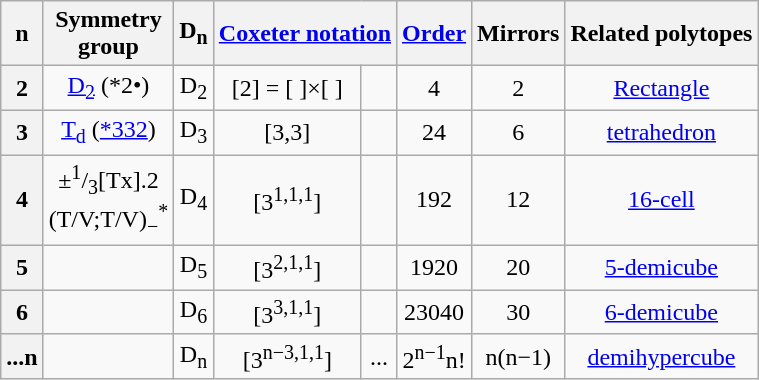<table class="wikitable">
<tr>
<th>n</th>
<th>Symmetry<br>group</th>
<th>D<sub>n</sub></th>
<th colspan=2><a href='#'>Coxeter notation</a></th>
<th><a href='#'>Order</a></th>
<th>Mirrors</th>
<th>Related polytopes</th>
</tr>
<tr align=center>
<th>2</th>
<td><a href='#'>D<sub>2</sub></a> (*2•)</td>
<td>D<sub>2</sub></td>
<td>[2] = [ ]×[ ]</td>
<td></td>
<td>4</td>
<td>2</td>
<td><a href='#'>Rectangle</a></td>
</tr>
<tr align=center>
<th>3</th>
<td><a href='#'>T<sub>d</sub></a> (<a href='#'>*332</a>)</td>
<td>D<sub>3</sub></td>
<td>[3,3]</td>
<td></td>
<td>24</td>
<td>6</td>
<td><a href='#'>tetrahedron</a></td>
</tr>
<tr align=center>
<th>4</th>
<td>±<sup>1</sup>/<sub>3</sub>[Tx].2 <br>(T/V;T/V)<sub>−</sub><sup>*</sup> </td>
<td>D<sub>4</sub></td>
<td>[3<sup>1,1,1</sup>]</td>
<td></td>
<td>192</td>
<td>12</td>
<td><a href='#'>16-cell</a></td>
</tr>
<tr align=center>
<th>5</th>
<td> </td>
<td>D<sub>5</sub></td>
<td>[3<sup>2,1,1</sup>]</td>
<td></td>
<td>1920</td>
<td>20</td>
<td><a href='#'>5-demicube</a></td>
</tr>
<tr align=center>
<th>6</th>
<td> </td>
<td>D<sub>6</sub></td>
<td>[3<sup>3,1,1</sup>]</td>
<td></td>
<td>23040</td>
<td>30</td>
<td><a href='#'>6-demicube</a></td>
</tr>
<tr align=center>
<th>...n</th>
<td> </td>
<td>D<sub>n</sub></td>
<td>[3<sup>n−3,1,1</sup>]</td>
<td>...</td>
<td>2<sup>n−1</sup>n!</td>
<td>n(n−1)</td>
<td><a href='#'>demihypercube</a></td>
</tr>
</table>
